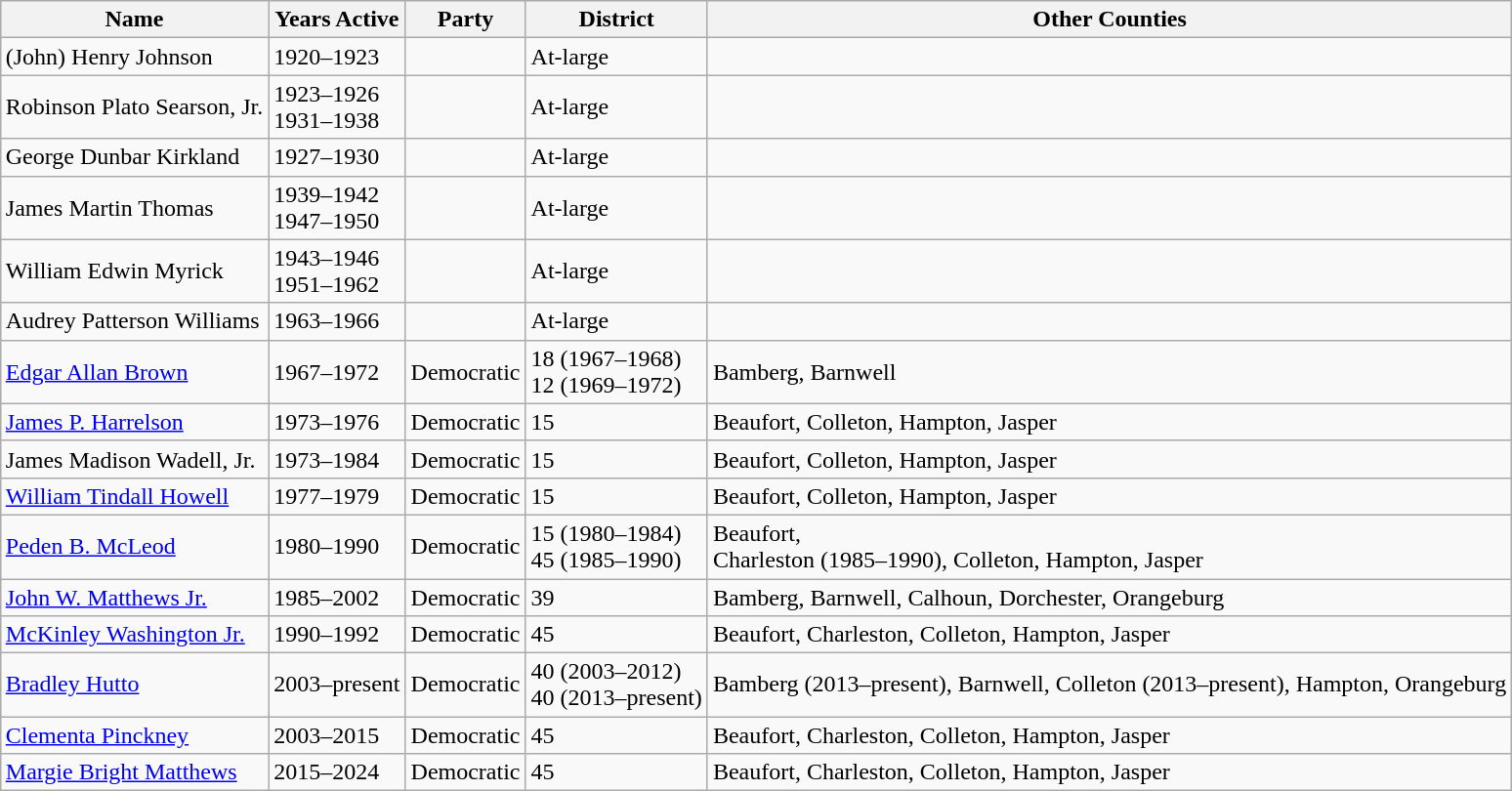<table class="wikitable collapsible" style="margin-left:auto; margin-right:auto;">
<tr>
<th>Name</th>
<th>Years Active</th>
<th>Party</th>
<th>District</th>
<th>Other Counties</th>
</tr>
<tr>
<td>(John) Henry Johnson</td>
<td>1920–1923</td>
<td></td>
<td>At-large</td>
<td></td>
</tr>
<tr>
<td>Robinson Plato Searson, Jr.</td>
<td>1923–1926<br>1931–1938</td>
<td></td>
<td>At-large</td>
<td></td>
</tr>
<tr>
<td>George Dunbar Kirkland</td>
<td>1927–1930</td>
<td></td>
<td>At-large</td>
<td></td>
</tr>
<tr>
<td>James Martin Thomas</td>
<td>1939–1942<br>1947–1950</td>
<td></td>
<td>At-large</td>
<td></td>
</tr>
<tr>
<td>William Edwin Myrick</td>
<td>1943–1946<br>1951–1962</td>
<td></td>
<td>At-large</td>
<td></td>
</tr>
<tr>
<td>Audrey Patterson Williams</td>
<td>1963–1966</td>
<td></td>
<td>At-large</td>
<td></td>
</tr>
<tr>
<td><a href='#'>Edgar Allan Brown</a></td>
<td>1967–1972</td>
<td>Democratic</td>
<td>18 (1967–1968)<br>12 (1969–1972)</td>
<td>Bamberg, Barnwell</td>
</tr>
<tr>
<td><a href='#'>James P. Harrelson</a></td>
<td>1973–1976</td>
<td class="democratic">Democratic</td>
<td>15</td>
<td>Beaufort, Colleton, Hampton, Jasper</td>
</tr>
<tr>
<td>James Madison Wadell, Jr.</td>
<td>1973–1984</td>
<td>Democratic</td>
<td>15</td>
<td>Beaufort, Colleton, Hampton, Jasper</td>
</tr>
<tr>
<td><a href='#'>William Tindall Howell</a></td>
<td>1977–1979</td>
<td>Democratic</td>
<td>15</td>
<td>Beaufort, Colleton, Hampton, Jasper</td>
</tr>
<tr>
<td><a href='#'>Peden B. McLeod</a></td>
<td>1980–1990</td>
<td>Democratic</td>
<td>15 (1980–1984)<br>45 (1985–1990)</td>
<td>Beaufort,<br>Charleston (1985–1990), Colleton, Hampton, Jasper</td>
</tr>
<tr>
<td><a href='#'>John W. Matthews Jr.</a></td>
<td>1985–2002</td>
<td>Democratic</td>
<td>39</td>
<td>Bamberg, Barnwell, Calhoun, Dorchester, Orangeburg</td>
</tr>
<tr>
<td><a href='#'>McKinley Washington Jr.</a></td>
<td>1990–1992</td>
<td>Democratic</td>
<td>45</td>
<td>Beaufort, Charleston, Colleton, Hampton, Jasper</td>
</tr>
<tr>
<td><a href='#'>Bradley Hutto</a></td>
<td>2003–present</td>
<td>Democratic</td>
<td>40 (2003–2012)<br>40 (2013–present)</td>
<td>Bamberg (2013–present), Barnwell, Colleton (2013–present), Hampton, Orangeburg</td>
</tr>
<tr>
<td><a href='#'>Clementa Pinckney</a></td>
<td>2003–2015</td>
<td>Democratic</td>
<td>45</td>
<td>Beaufort, Charleston, Colleton, Hampton, Jasper</td>
</tr>
<tr>
<td><a href='#'>Margie Bright Matthews</a></td>
<td>2015–2024</td>
<td>Democratic</td>
<td>45</td>
<td>Beaufort, Charleston, Colleton, Hampton, Jasper</td>
</tr>
</table>
